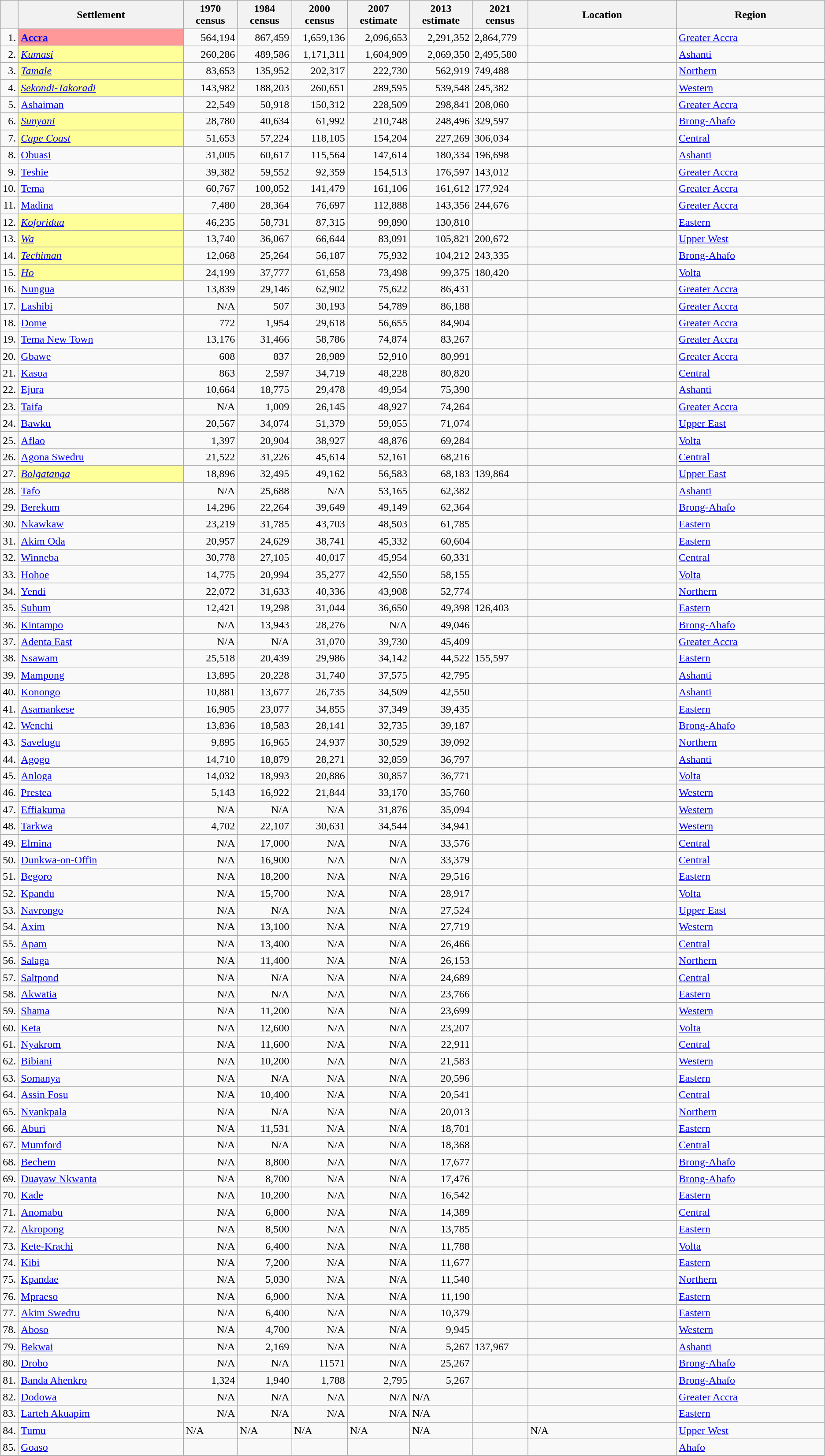<table class="wikitable sortable sticky-header">
<tr>
<th class="unsortable"></th>
<th width=20%>Settlement</th>
<th>1970 census</th>
<th>1984 census</th>
<th>2000 census</th>
<th>2007 estimate</th>
<th>2013 estimate</th>
<th>2021 census</th>
<th width="18%">Location</th>
<th width=18%>Region</th>
</tr>
<tr>
<td align=right>1.</td>
<td style="background:#ff9999; width:1em"><strong><a href='#'>Accra</a></strong></td>
<td align=right>564,194</td>
<td align=right>867,459</td>
<td align=right>1,659,136</td>
<td align=right>2,096,653</td>
<td align=right>2,291,352</td>
<td>2,864,779</td>
<td></td>
<td><a href='#'>Greater Accra</a></td>
</tr>
<tr ---->
<td align=right>2.</td>
<td style="background:#ffff99; width:1em"><em><a href='#'>Kumasi</a></em></td>
<td align=right>260,286</td>
<td align=right>489,586</td>
<td align=right>1,171,311</td>
<td align=right>1,604,909</td>
<td align=right>2,069,350</td>
<td>2,495,580</td>
<td></td>
<td><a href='#'>Ashanti</a></td>
</tr>
<tr ---->
<td align="right">3.</td>
<td style="background:#ffff99; width:1em"><em><a href='#'>Tamale</a></em></td>
<td align="right">83,653</td>
<td align="right">135,952</td>
<td align="right">202,317</td>
<td align="right">222,730</td>
<td align="right">562,919</td>
<td>749,488</td>
<td></td>
<td><a href='#'>Northern</a></td>
</tr>
<tr ---->
<td align=right>4.</td>
<td style="background:#ffff99; width:1em"><em><a href='#'>Sekondi-Takoradi</a></em></td>
<td align=right>143,982</td>
<td align=right>188,203</td>
<td align=right>260,651</td>
<td align=right>289,595</td>
<td align=right>539,548</td>
<td>245,382</td>
<td></td>
<td><a href='#'>Western</a></td>
</tr>
<tr ---->
<td align=right>5.</td>
<td><a href='#'>Ashaiman</a></td>
<td align="right">22,549</td>
<td align=right>50,918</td>
<td align=right>150,312</td>
<td align=right>228,509</td>
<td align=right>298,841</td>
<td>208,060</td>
<td></td>
<td><a href='#'>Greater Accra</a></td>
</tr>
<tr ---->
<td align=right>6.</td>
<td style="background:#ffff99; width:1em"><em><a href='#'>Sunyani</a></em></td>
<td align=right>28,780</td>
<td align=right>40,634</td>
<td align=right>61,992</td>
<td align="right">210,748</td>
<td align=right>248,496</td>
<td>329,597</td>
<td></td>
<td><a href='#'>Brong-Ahafo</a></td>
</tr>
<tr ---->
<td align=right>7.</td>
<td style="background:#ffff99; width:1em"><em><a href='#'>Cape Coast</a></em></td>
<td align=right>51,653</td>
<td align=right>57,224</td>
<td align=right>118,105</td>
<td align=right>154,204</td>
<td align=right>227,269</td>
<td>306,034</td>
<td></td>
<td><a href='#'>Central</a></td>
</tr>
<tr ---->
<td align=right>8.</td>
<td><a href='#'>Obuasi</a></td>
<td align=right>31,005</td>
<td align=right>60,617</td>
<td align=right>115,564</td>
<td align=right>147,614</td>
<td align=right>180,334</td>
<td>196,698</td>
<td></td>
<td><a href='#'>Ashanti</a></td>
</tr>
<tr ---->
<td align=right>9.</td>
<td><a href='#'>Teshie</a></td>
<td align=right>39,382</td>
<td align=right>59,552</td>
<td align=right>92,359</td>
<td align=right>154,513</td>
<td align=right>176,597</td>
<td>143,012</td>
<td></td>
<td><a href='#'>Greater Accra</a></td>
</tr>
<tr ---->
<td align=right>10.</td>
<td><a href='#'>Tema</a></td>
<td align=right>60,767</td>
<td align=right>100,052</td>
<td align=right>141,479</td>
<td align=right>161,106</td>
<td align=right>161,612</td>
<td>177,924</td>
<td></td>
<td><a href='#'>Greater Accra</a></td>
</tr>
<tr ---->
<td align=right>11.</td>
<td><a href='#'>Madina</a></td>
<td align=right>7,480</td>
<td align=right>28,364</td>
<td align=right>76,697</td>
<td align=right>112,888</td>
<td align=right>143,356</td>
<td>244,676</td>
<td></td>
<td><a href='#'>Greater Accra</a></td>
</tr>
<tr ---->
<td align=right>12.</td>
<td style="background:#ffff99; width:1em"><em><a href='#'>Koforidua</a></em></td>
<td align=right>46,235</td>
<td align=right>58,731</td>
<td align=right>87,315</td>
<td align=right>99,890</td>
<td align=right>130,810</td>
<td></td>
<td></td>
<td><a href='#'>Eastern</a></td>
</tr>
<tr ---->
<td align=right>13.</td>
<td style="background:#ffff99; width:1em"><em><a href='#'>Wa</a></em></td>
<td align=right>13,740</td>
<td align=right>36,067</td>
<td align=right>66,644</td>
<td align=right>83,091</td>
<td align=right>105,821</td>
<td>200,672</td>
<td></td>
<td><a href='#'>Upper West</a></td>
</tr>
<tr ---->
<td align=right>14.</td>
<td style="background:#ffff99; width:1em"><em><a href='#'>Techiman</a></em></td>
<td align=right>12,068</td>
<td align=right>25,264</td>
<td align=right>56,187</td>
<td align=right>75,932</td>
<td align=right>104,212</td>
<td>243,335</td>
<td></td>
<td><a href='#'>Brong-Ahafo</a></td>
</tr>
<tr ---->
<td align=right>15.</td>
<td style="background:#ffff99; width:1em"><em><a href='#'>Ho</a></em></td>
<td align=right>24,199</td>
<td align=right>37,777</td>
<td align=right>61,658</td>
<td align=right>73,498</td>
<td align=right>99,375</td>
<td>180,420</td>
<td></td>
<td><a href='#'>Volta</a></td>
</tr>
<tr ---->
<td align=right>16.</td>
<td><a href='#'>Nungua</a></td>
<td align=right>13,839</td>
<td align=right>29,146</td>
<td align=right>62,902</td>
<td align=right>75,622</td>
<td align=right>86,431</td>
<td></td>
<td></td>
<td><a href='#'>Greater Accra</a></td>
</tr>
<tr ---->
<td align=right>17.</td>
<td><a href='#'>Lashibi</a></td>
<td align=right>N/A</td>
<td align=right>507</td>
<td align=right>30,193</td>
<td align=right>54,789</td>
<td align=right>86,188</td>
<td></td>
<td></td>
<td><a href='#'>Greater Accra</a></td>
</tr>
<tr ---->
<td align=right>18.</td>
<td><a href='#'>Dome</a></td>
<td align=right>772</td>
<td align=right>1,954</td>
<td align=right>29,618</td>
<td align=right>56,655</td>
<td align=right>84,904</td>
<td></td>
<td></td>
<td><a href='#'>Greater Accra</a></td>
</tr>
<tr ---->
<td align=right>19.</td>
<td><a href='#'>Tema New Town</a></td>
<td align=right>13,176</td>
<td align=right>31,466</td>
<td align=right>58,786</td>
<td align=right>74,874</td>
<td align=right>83,267</td>
<td></td>
<td></td>
<td><a href='#'>Greater Accra</a></td>
</tr>
<tr ---->
<td align=right>20.</td>
<td><a href='#'>Gbawe</a></td>
<td align=right>608</td>
<td align=right>837</td>
<td align=right>28,989</td>
<td align=right>52,910</td>
<td align=right>80,991</td>
<td></td>
<td></td>
<td><a href='#'>Greater Accra</a></td>
</tr>
<tr ---->
<td align=right>21.</td>
<td><a href='#'>Kasoa</a></td>
<td align=right>863</td>
<td align=right>2,597</td>
<td align=right>34,719</td>
<td align=right>48,228</td>
<td align=right>80,820</td>
<td></td>
<td></td>
<td><a href='#'>Central</a></td>
</tr>
<tr ---->
<td align=right>22.</td>
<td><a href='#'>Ejura</a></td>
<td align=right>10,664</td>
<td align=right>18,775</td>
<td align=right>29,478</td>
<td align=right>49,954</td>
<td align=right>75,390</td>
<td></td>
<td></td>
<td><a href='#'>Ashanti</a></td>
</tr>
<tr ---->
<td align=right>23.</td>
<td><a href='#'>Taifa</a></td>
<td align=right>N/A</td>
<td align=right>1,009</td>
<td align=right>26,145</td>
<td align=right>48,927</td>
<td align=right>74,264</td>
<td></td>
<td></td>
<td><a href='#'>Greater Accra</a></td>
</tr>
<tr ---->
<td align=right>24.</td>
<td><a href='#'>Bawku</a></td>
<td align=right>20,567</td>
<td align=right>34,074</td>
<td align=right>51,379</td>
<td align=right>59,055</td>
<td align=right>71,074</td>
<td></td>
<td></td>
<td><a href='#'>Upper East</a></td>
</tr>
<tr ---->
<td align=right>25.</td>
<td><a href='#'>Aflao</a></td>
<td align=right>1,397</td>
<td align=right>20,904</td>
<td align=right>38,927</td>
<td align=right>48,876</td>
<td align=right>69,284</td>
<td></td>
<td></td>
<td><a href='#'>Volta</a></td>
</tr>
<tr ---->
<td align=right>26.</td>
<td><a href='#'>Agona Swedru</a></td>
<td align=right>21,522</td>
<td align=right>31,226</td>
<td align=right>45,614</td>
<td align=right>52,161</td>
<td align=right>68,216</td>
<td></td>
<td></td>
<td><a href='#'>Central</a></td>
</tr>
<tr ---->
<td align=right>27.</td>
<td style="background:#ffff99; width:1em"><em><a href='#'>Bolgatanga</a></em></td>
<td align=right>18,896</td>
<td align=right>32,495</td>
<td align=right>49,162</td>
<td align=right>56,583</td>
<td align=right>68,183</td>
<td>139,864</td>
<td></td>
<td><a href='#'>Upper East</a></td>
</tr>
<tr ---->
<td align=right>28.</td>
<td><a href='#'>Tafo</a></td>
<td align=right>N/A</td>
<td align=right>25,688</td>
<td align=right>N/A</td>
<td align=right>53,165</td>
<td align=right>62,382</td>
<td></td>
<td></td>
<td><a href='#'>Ashanti</a></td>
</tr>
<tr ---->
<td align=right>29.</td>
<td><a href='#'>Berekum</a></td>
<td align=right>14,296</td>
<td align=right>22,264</td>
<td align=right>39,649</td>
<td align=right>49,149</td>
<td align=right>62,364</td>
<td></td>
<td></td>
<td><a href='#'>Brong-Ahafo</a></td>
</tr>
<tr ---->
<td align=right>30.</td>
<td><a href='#'>Nkawkaw</a></td>
<td align=right>23,219</td>
<td align=right>31,785</td>
<td align=right>43,703</td>
<td align=right>48,503</td>
<td align=right>61,785</td>
<td></td>
<td></td>
<td><a href='#'>Eastern</a></td>
</tr>
<tr ---->
<td align=right>31.</td>
<td><a href='#'>Akim Oda</a></td>
<td align=right>20,957</td>
<td align=right>24,629</td>
<td align=right>38,741</td>
<td align=right>45,332</td>
<td align=right>60,604</td>
<td></td>
<td></td>
<td><a href='#'>Eastern</a></td>
</tr>
<tr ---->
<td align=right>32.</td>
<td><a href='#'>Winneba</a></td>
<td align=right>30,778</td>
<td align=right>27,105</td>
<td align=right>40,017</td>
<td align=right>45,954</td>
<td align=right>60,331</td>
<td></td>
<td></td>
<td><a href='#'>Central</a></td>
</tr>
<tr ---->
<td align=right>33.</td>
<td><a href='#'>Hohoe</a></td>
<td align=right>14,775</td>
<td align=right>20,994</td>
<td align=right>35,277</td>
<td align=right>42,550</td>
<td align=right>58,155</td>
<td></td>
<td></td>
<td><a href='#'>Volta</a></td>
</tr>
<tr ---->
<td align=right>34.</td>
<td><a href='#'>Yendi</a></td>
<td align=right>22,072</td>
<td align=right>31,633</td>
<td align=right>40,336</td>
<td align=right>43,908</td>
<td align=right>52,774</td>
<td></td>
<td></td>
<td><a href='#'>Northern</a></td>
</tr>
<tr ---->
<td align=right>35.</td>
<td><a href='#'>Suhum</a></td>
<td align=right>12,421</td>
<td align=right>19,298</td>
<td align=right>31,044</td>
<td align=right>36,650</td>
<td align=right>49,398</td>
<td>126,403</td>
<td></td>
<td><a href='#'>Eastern</a></td>
</tr>
<tr ---->
<td align=right>36.</td>
<td><a href='#'>Kintampo</a></td>
<td align=right>N/A</td>
<td align=right>13,943</td>
<td align=right>28,276</td>
<td align=right>N/A</td>
<td align=right>49,046</td>
<td></td>
<td></td>
<td><a href='#'>Brong-Ahafo</a></td>
</tr>
<tr ---->
<td align=right>37.</td>
<td><a href='#'>Adenta East</a></td>
<td align=right>N/A</td>
<td align=right>N/A</td>
<td align=right>31,070</td>
<td align=right>39,730</td>
<td align=right>45,409</td>
<td></td>
<td></td>
<td><a href='#'>Greater Accra</a></td>
</tr>
<tr ---->
<td align=right>38.</td>
<td><a href='#'>Nsawam</a></td>
<td align=right>25,518</td>
<td align=right>20,439</td>
<td align=right>29,986</td>
<td align=right>34,142</td>
<td align=right>44,522</td>
<td>155,597</td>
<td></td>
<td><a href='#'>Eastern</a></td>
</tr>
<tr ---->
<td align=right>39.</td>
<td><a href='#'>Mampong</a></td>
<td align=right>13,895</td>
<td align=right>20,228</td>
<td align=right>31,740</td>
<td align=right>37,575</td>
<td align=right>42,795</td>
<td></td>
<td></td>
<td><a href='#'>Ashanti</a></td>
</tr>
<tr ---->
<td align=right>40.</td>
<td><a href='#'>Konongo</a></td>
<td align=right>10,881</td>
<td align=right>13,677</td>
<td align=right>26,735</td>
<td align=right>34,509</td>
<td align=right>42,550</td>
<td></td>
<td></td>
<td><a href='#'>Ashanti</a></td>
</tr>
<tr ---->
<td align=right>41.</td>
<td><a href='#'>Asamankese</a></td>
<td align=right>16,905</td>
<td align=right>23,077</td>
<td align=right>34,855</td>
<td align=right>37,349</td>
<td align=right>39,435</td>
<td></td>
<td></td>
<td><a href='#'>Eastern</a></td>
</tr>
<tr ---->
<td align=right>42.</td>
<td><a href='#'>Wenchi</a></td>
<td align=right>13,836</td>
<td align=right>18,583</td>
<td align=right>28,141</td>
<td align=right>32,735</td>
<td align=right>39,187</td>
<td></td>
<td></td>
<td><a href='#'>Brong-Ahafo</a></td>
</tr>
<tr ---->
<td align=right>43.</td>
<td><a href='#'>Savelugu</a></td>
<td align=right>9,895</td>
<td align=right>16,965</td>
<td align=right>24,937</td>
<td align=right>30,529</td>
<td align=right>39,092</td>
<td></td>
<td></td>
<td><a href='#'>Northern</a></td>
</tr>
<tr ---->
<td align=right>44.</td>
<td><a href='#'>Agogo</a></td>
<td align=right>14,710</td>
<td align=right>18,879</td>
<td align=right>28,271</td>
<td align=right>32,859</td>
<td align=right>36,797</td>
<td></td>
<td></td>
<td><a href='#'>Ashanti</a></td>
</tr>
<tr ---->
<td align=right>45.</td>
<td><a href='#'>Anloga</a></td>
<td align=right>14,032</td>
<td align=right>18,993</td>
<td align=right>20,886</td>
<td align=right>30,857</td>
<td align=right>36,771</td>
<td></td>
<td></td>
<td><a href='#'>Volta</a></td>
</tr>
<tr ---->
<td align=right>46.</td>
<td><a href='#'>Prestea</a></td>
<td align=right>5,143</td>
<td align=right>16,922</td>
<td align=right>21,844</td>
<td align=right>33,170</td>
<td align=right>35,760</td>
<td></td>
<td></td>
<td><a href='#'>Western</a></td>
</tr>
<tr ---->
<td align=right>47.</td>
<td><a href='#'>Effiakuma</a></td>
<td align=right>N/A</td>
<td align=right>N/A</td>
<td align=right>N/A</td>
<td align=right>31,876</td>
<td align=right>35,094</td>
<td></td>
<td></td>
<td><a href='#'>Western</a></td>
</tr>
<tr ---->
<td align=right>48.</td>
<td><a href='#'>Tarkwa</a></td>
<td align=right>4,702</td>
<td align=right>22,107</td>
<td align=right>30,631</td>
<td align=right>34,544</td>
<td align=right>34,941</td>
<td></td>
<td></td>
<td><a href='#'>Western</a></td>
</tr>
<tr ---->
<td align=right>49.</td>
<td><a href='#'>Elmina</a></td>
<td align=right>N/A</td>
<td align=right>17,000</td>
<td align=right>N/A</td>
<td align=right>N/A</td>
<td align=right>33,576</td>
<td></td>
<td></td>
<td><a href='#'>Central</a></td>
</tr>
<tr ---->
<td align=right>50.</td>
<td><a href='#'>Dunkwa-on-Offin</a></td>
<td align=right>N/A</td>
<td align=right>16,900</td>
<td align=right>N/A</td>
<td align=right>N/A</td>
<td align=right>33,379</td>
<td></td>
<td></td>
<td><a href='#'>Central</a></td>
</tr>
<tr ---->
<td align=right>51.</td>
<td><a href='#'>Begoro</a></td>
<td align=right>N/A</td>
<td align=right>18,200</td>
<td align=right>N/A</td>
<td align=right>N/A</td>
<td align=right>29,516</td>
<td></td>
<td></td>
<td><a href='#'>Eastern</a></td>
</tr>
<tr ---->
<td align=right>52.</td>
<td><a href='#'>Kpandu</a></td>
<td align=right>N/A</td>
<td align=right>15,700</td>
<td align=right>N/A</td>
<td align=right>N/A</td>
<td align=right>28,917</td>
<td></td>
<td></td>
<td><a href='#'>Volta</a></td>
</tr>
<tr ---->
<td align=right>53.</td>
<td><a href='#'>Navrongo</a></td>
<td align=right>N/A</td>
<td align=right>N/A</td>
<td align=right>N/A</td>
<td align=right>N/A</td>
<td align=right>27,524</td>
<td></td>
<td></td>
<td><a href='#'>Upper East</a></td>
</tr>
<tr ---->
<td align=right>54.</td>
<td><a href='#'>Axim</a></td>
<td align=right>N/A</td>
<td align=right>13,100</td>
<td align=right>N/A</td>
<td align=right>N/A</td>
<td align=right>27,719</td>
<td></td>
<td></td>
<td><a href='#'>Western</a></td>
</tr>
<tr ---->
<td align=right>55.</td>
<td><a href='#'>Apam</a></td>
<td align=right>N/A</td>
<td align=right>13,400</td>
<td align=right>N/A</td>
<td align=right>N/A</td>
<td align=right>26,466</td>
<td></td>
<td></td>
<td><a href='#'>Central</a></td>
</tr>
<tr ---->
<td align=right>56.</td>
<td><a href='#'>Salaga</a></td>
<td align=right>N/A</td>
<td align=right>11,400</td>
<td align=right>N/A</td>
<td align=right>N/A</td>
<td align=right>26,153</td>
<td></td>
<td></td>
<td><a href='#'>Northern</a></td>
</tr>
<tr ---->
<td align=right>57.</td>
<td><a href='#'>Saltpond</a></td>
<td align=right>N/A</td>
<td align=right>N/A</td>
<td align=right>N/A</td>
<td align=right>N/A</td>
<td align=right>24,689</td>
<td></td>
<td></td>
<td><a href='#'>Central</a></td>
</tr>
<tr ---->
<td align=right>58.</td>
<td><a href='#'>Akwatia</a></td>
<td align=right>N/A</td>
<td align=right>N/A</td>
<td align=right>N/A</td>
<td align=right>N/A</td>
<td align=right>23,766</td>
<td></td>
<td></td>
<td><a href='#'>Eastern</a></td>
</tr>
<tr ---->
<td align=right>59.</td>
<td><a href='#'>Shama</a></td>
<td align=right>N/A</td>
<td align=right>11,200</td>
<td align=right>N/A</td>
<td align=right>N/A</td>
<td align=right>23,699</td>
<td></td>
<td></td>
<td><a href='#'>Western</a></td>
</tr>
<tr ---->
<td align=right>60.</td>
<td><a href='#'>Keta</a></td>
<td align=right>N/A</td>
<td align=right>12,600</td>
<td align=right>N/A</td>
<td align=right>N/A</td>
<td align=right>23,207</td>
<td></td>
<td></td>
<td><a href='#'>Volta</a></td>
</tr>
<tr ---->
<td align=right>61.</td>
<td><a href='#'>Nyakrom</a></td>
<td align=right>N/A</td>
<td align=right>11,600</td>
<td align=right>N/A</td>
<td align=right>N/A</td>
<td align=right>22,911</td>
<td></td>
<td></td>
<td><a href='#'>Central</a></td>
</tr>
<tr ---->
<td align=right>62.</td>
<td><a href='#'>Bibiani</a></td>
<td align=right>N/A</td>
<td align=right>10,200</td>
<td align=right>N/A</td>
<td align=right>N/A</td>
<td align=right>21,583</td>
<td></td>
<td></td>
<td><a href='#'>Western</a></td>
</tr>
<tr ---->
<td align=right>63.</td>
<td><a href='#'>Somanya</a></td>
<td align=right>N/A</td>
<td align=right>N/A</td>
<td align=right>N/A</td>
<td align=right>N/A</td>
<td align=right>20,596</td>
<td></td>
<td></td>
<td><a href='#'>Eastern</a></td>
</tr>
<tr ---->
<td align=right>64.</td>
<td><a href='#'>Assin Fosu</a></td>
<td align=right>N/A</td>
<td align=right>10,400</td>
<td align=right>N/A</td>
<td align=right>N/A</td>
<td align=right>20,541</td>
<td></td>
<td></td>
<td><a href='#'>Central</a></td>
</tr>
<tr ---->
<td align=right>65.</td>
<td><a href='#'>Nyankpala</a></td>
<td align=right>N/A</td>
<td align=right>N/A</td>
<td align=right>N/A</td>
<td align=right>N/A</td>
<td align=right>20,013</td>
<td></td>
<td></td>
<td><a href='#'>Northern</a></td>
</tr>
<tr ---->
<td align=right>66.</td>
<td><a href='#'>Aburi</a></td>
<td align=right>N/A</td>
<td align=right>11,531</td>
<td align=right>N/A</td>
<td align=right>N/A</td>
<td align=right>18,701</td>
<td></td>
<td></td>
<td><a href='#'>Eastern</a></td>
</tr>
<tr ---->
<td align=right>67.</td>
<td><a href='#'>Mumford</a></td>
<td align=right>N/A</td>
<td align=right>N/A</td>
<td align=right>N/A</td>
<td align=right>N/A</td>
<td align=right>18,368</td>
<td></td>
<td></td>
<td><a href='#'>Central</a></td>
</tr>
<tr ---->
<td align=right>68.</td>
<td><a href='#'>Bechem</a></td>
<td align=right>N/A</td>
<td align=right>8,800</td>
<td align=right>N/A</td>
<td align=right>N/A</td>
<td align=right>17,677</td>
<td></td>
<td></td>
<td><a href='#'>Brong-Ahafo</a></td>
</tr>
<tr ---->
<td align=right>69.</td>
<td><a href='#'>Duayaw Nkwanta</a></td>
<td align=right>N/A</td>
<td align=right>8,700</td>
<td align=right>N/A</td>
<td align=right>N/A</td>
<td align=right>17,476</td>
<td></td>
<td></td>
<td><a href='#'>Brong-Ahafo</a></td>
</tr>
<tr ---->
<td align=right>70.</td>
<td><a href='#'>Kade</a></td>
<td align=right>N/A</td>
<td align=right>10,200</td>
<td align=right>N/A</td>
<td align=right>N/A</td>
<td align=right>16,542</td>
<td></td>
<td></td>
<td><a href='#'>Eastern</a></td>
</tr>
<tr ---->
<td align=right>71.</td>
<td><a href='#'>Anomabu</a></td>
<td align=right>N/A</td>
<td align=right>6,800</td>
<td align=right>N/A</td>
<td align=right>N/A</td>
<td align=right>14,389</td>
<td></td>
<td></td>
<td><a href='#'>Central</a></td>
</tr>
<tr ---->
<td align=right>72.</td>
<td><a href='#'>Akropong</a></td>
<td align=right>N/A</td>
<td align=right>8,500</td>
<td align=right>N/A</td>
<td align=right>N/A</td>
<td align=right>13,785</td>
<td></td>
<td></td>
<td><a href='#'>Eastern</a></td>
</tr>
<tr ---->
<td align=right>73.</td>
<td><a href='#'>Kete-Krachi</a></td>
<td align=right>N/A</td>
<td align=right>6,400</td>
<td align=right>N/A</td>
<td align=right>N/A</td>
<td align=right>11,788</td>
<td></td>
<td></td>
<td><a href='#'>Volta</a></td>
</tr>
<tr ---->
<td align=right>74.</td>
<td><a href='#'>Kibi</a></td>
<td align=right>N/A</td>
<td align=right>7,200</td>
<td align=right>N/A</td>
<td align=right>N/A</td>
<td align=right>11,677</td>
<td></td>
<td></td>
<td><a href='#'>Eastern</a></td>
</tr>
<tr ---->
<td align=right>75.</td>
<td><a href='#'>Kpandae</a></td>
<td align=right>N/A</td>
<td align=right>5,030</td>
<td align=right>N/A</td>
<td align=right>N/A</td>
<td align=right>11,540</td>
<td></td>
<td></td>
<td><a href='#'>Northern</a></td>
</tr>
<tr ---->
<td align=right>76.</td>
<td><a href='#'>Mpraeso</a></td>
<td align=right>N/A</td>
<td align=right>6,900</td>
<td align=right>N/A</td>
<td align=right>N/A</td>
<td align=right>11,190</td>
<td></td>
<td></td>
<td><a href='#'>Eastern</a></td>
</tr>
<tr ---->
<td align=right>77.</td>
<td><a href='#'>Akim Swedru</a></td>
<td align=right>N/A</td>
<td align=right>6,400</td>
<td align=right>N/A</td>
<td align=right>N/A</td>
<td align=right>10,379</td>
<td></td>
<td></td>
<td><a href='#'>Eastern</a></td>
</tr>
<tr ---->
<td align=right>78.</td>
<td><a href='#'>Aboso</a></td>
<td align=right>N/A</td>
<td align=right>4,700</td>
<td align=right>N/A</td>
<td align=right>N/A</td>
<td align=right>9,945</td>
<td></td>
<td></td>
<td><a href='#'>Western</a></td>
</tr>
<tr ---->
<td align=right>79.</td>
<td><a href='#'>Bekwai</a></td>
<td align=right>N/A</td>
<td align=right>2,169</td>
<td align=right>N/A</td>
<td align=right>N/A</td>
<td align=right>5,267</td>
<td>137,967</td>
<td></td>
<td><a href='#'>Ashanti</a></td>
</tr>
<tr ---->
<td align=right>80.</td>
<td><a href='#'>Drobo</a></td>
<td align=right>N/A</td>
<td align=right>N/A</td>
<td align=right>11571</td>
<td align=right>N/A</td>
<td align=right>25,267</td>
<td></td>
<td></td>
<td><a href='#'>Brong-Ahafo</a></td>
</tr>
<tr ---->
<td align=right>81.</td>
<td><a href='#'>Banda Ahenkro</a></td>
<td align=right>1,324</td>
<td align=right>1,940</td>
<td align=right>1,788</td>
<td align=right>2,795</td>
<td align=right>5,267</td>
<td></td>
<td></td>
<td><a href='#'>Brong-Ahafo</a></td>
</tr>
<tr ---->
<td align=right>82.</td>
<td><a href='#'>Dodowa</a></td>
<td align=right>N/A</td>
<td align=right>N/A</td>
<td align=right>N/A</td>
<td align=right>N/A</td>
<td alight=right>N/A</td>
<td></td>
<td></td>
<td><a href='#'>Greater Accra</a></td>
</tr>
<tr ---->
<td align=right>83.</td>
<td><a href='#'>Larteh Akuapim</a></td>
<td align="right">N/A</td>
<td align=right>N/A</td>
<td align=right>N/A</td>
<td align=right>N/A</td>
<td alight=right>N/A</td>
<td></td>
<td></td>
<td><a href='#'>Eastern</a></td>
</tr>
<tr>
<td>84.</td>
<td><a href='#'>Tumu</a></td>
<td>N/A</td>
<td>N/A</td>
<td>N/A</td>
<td>N/A</td>
<td>N/A</td>
<td></td>
<td>N/A</td>
<td><a href='#'>Upper West</a></td>
</tr>
<tr>
<td>85.</td>
<td><a href='#'>Goaso</a></td>
<td></td>
<td></td>
<td></td>
<td></td>
<td></td>
<td></td>
<td></td>
<td><a href='#'>Ahafo</a></td>
</tr>
</table>
